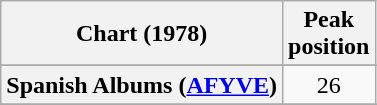<table class="wikitable sortable plainrowheaders">
<tr>
<th>Chart (1978)</th>
<th>Peak<br>position</th>
</tr>
<tr>
</tr>
<tr>
<th scope="row">Spanish Albums (<a href='#'>AFYVE</a>)</th>
<td align="center">26</td>
</tr>
<tr>
</tr>
<tr>
</tr>
</table>
